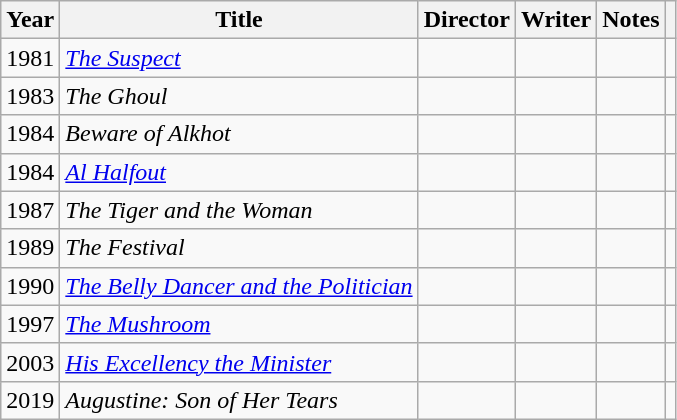<table class = "wikitable">
<tr>
<th>Year</th>
<th>Title</th>
<th>Director</th>
<th>Writer</th>
<th>Notes</th>
<th></th>
</tr>
<tr>
<td>1981</td>
<td><em><a href='#'>The Suspect</a></em></td>
<td></td>
<td></td>
<td></td>
<td></td>
</tr>
<tr>
<td>1983</td>
<td><em>The Ghoul</em></td>
<td></td>
<td></td>
<td></td>
<td></td>
</tr>
<tr>
<td>1984</td>
<td><em>Beware of Alkhot</em></td>
<td></td>
<td></td>
<td></td>
<td></td>
</tr>
<tr>
<td>1984</td>
<td><em><a href='#'>Al Halfout</a></em></td>
<td></td>
<td></td>
<td></td>
<td></td>
</tr>
<tr>
<td>1987</td>
<td><em>The Tiger and the Woman</em></td>
<td></td>
<td></td>
<td></td>
<td></td>
</tr>
<tr>
<td>1989</td>
<td><em>The Festival</em></td>
<td></td>
<td></td>
<td></td>
<td></td>
</tr>
<tr>
<td>1990</td>
<td><em><a href='#'>The Belly Dancer and the Politician</a></em></td>
<td></td>
<td></td>
<td></td>
<td></td>
</tr>
<tr>
<td>1997</td>
<td><em><a href='#'>The Mushroom</a></em></td>
<td></td>
<td></td>
<td></td>
<td></td>
</tr>
<tr>
<td>2003</td>
<td><em><a href='#'>His Excellency the Minister</a></em></td>
<td></td>
<td></td>
<td></td>
<td></td>
</tr>
<tr>
<td>2019</td>
<td><em>Augustine: Son of Her Tears</em></td>
<td></td>
<td></td>
<td></td>
<td></td>
</tr>
</table>
